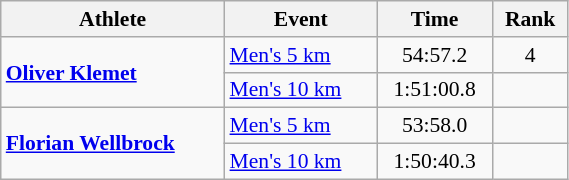<table class="wikitable" style="text-align:center; font-size:90%; width:30%;">
<tr>
<th>Athlete</th>
<th>Event</th>
<th>Time</th>
<th>Rank</th>
</tr>
<tr>
<td align=left rowspan=2><strong><a href='#'>Oliver Klemet</a></strong></td>
<td align=left><a href='#'>Men's 5 km</a></td>
<td>54:57.2</td>
<td>4</td>
</tr>
<tr>
<td align=left><a href='#'>Men's 10 km</a></td>
<td>1:51:00.8</td>
<td></td>
</tr>
<tr>
<td align=left rowspan=2><strong><a href='#'>Florian Wellbrock</a></strong></td>
<td align=left><a href='#'>Men's 5 km</a></td>
<td>53:58.0</td>
<td></td>
</tr>
<tr>
<td align=left><a href='#'>Men's 10 km</a></td>
<td>1:50:40.3</td>
<td></td>
</tr>
</table>
